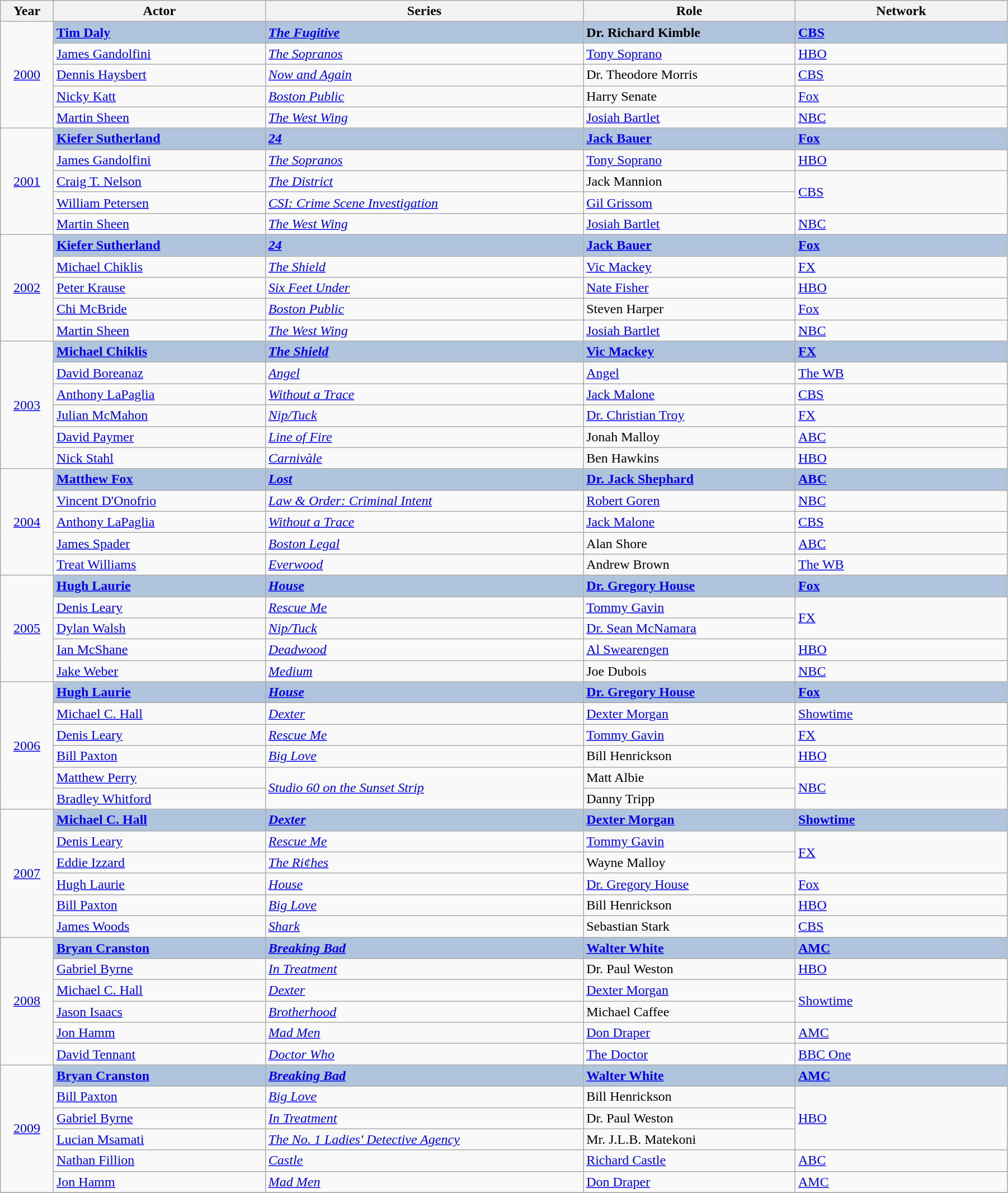<table class="wikitable" width="95%" cellpadding="5">
<tr>
<th width="5%">Year</th>
<th width="20%">Actor</th>
<th width="30%">Series</th>
<th width="20%">Role</th>
<th width="20%">Network</th>
</tr>
<tr>
<td rowspan="5" style="text-align:center;"><a href='#'>2000</a></td>
<td style="background:#B0C4DE;"><strong><a href='#'>Tim Daly</a></strong></td>
<td style="background:#B0C4DE;"><strong><em><a href='#'>The Fugitive</a></em></strong></td>
<td style="background:#B0C4DE;"><strong>Dr. Richard Kimble</strong></td>
<td style="background:#B0C4DE;"><strong><a href='#'>CBS</a></strong></td>
</tr>
<tr>
<td><a href='#'>James Gandolfini</a></td>
<td><em><a href='#'>The Sopranos</a></em></td>
<td><a href='#'>Tony Soprano</a></td>
<td><a href='#'>HBO</a></td>
</tr>
<tr>
<td><a href='#'>Dennis Haysbert</a></td>
<td><em><a href='#'>Now and Again</a></em></td>
<td>Dr. Theodore Morris</td>
<td><a href='#'>CBS</a></td>
</tr>
<tr>
<td><a href='#'>Nicky Katt</a></td>
<td><em><a href='#'>Boston Public</a></em></td>
<td>Harry Senate</td>
<td><a href='#'>Fox</a></td>
</tr>
<tr>
<td><a href='#'>Martin Sheen</a></td>
<td><em><a href='#'>The West Wing</a></em></td>
<td><a href='#'>Josiah Bartlet</a></td>
<td><a href='#'>NBC</a></td>
</tr>
<tr>
<td rowspan="5" style="text-align:center;"><a href='#'>2001</a></td>
<td style="background:#B0C4DE;"><strong><a href='#'>Kiefer Sutherland</a></strong></td>
<td style="background:#B0C4DE;"><strong><em><a href='#'>24</a></em></strong></td>
<td style="background:#B0C4DE;"><strong><a href='#'>Jack Bauer</a></strong></td>
<td style="background:#B0C4DE;"><strong><a href='#'>Fox</a></strong></td>
</tr>
<tr>
<td><a href='#'>James Gandolfini</a></td>
<td><em><a href='#'>The Sopranos</a></em></td>
<td><a href='#'>Tony Soprano</a></td>
<td><a href='#'>HBO</a></td>
</tr>
<tr>
<td><a href='#'>Craig T. Nelson</a></td>
<td><em><a href='#'>The District</a></em></td>
<td>Jack Mannion</td>
<td rowspan="2"><a href='#'>CBS</a></td>
</tr>
<tr>
<td><a href='#'>William Petersen</a></td>
<td><em><a href='#'>CSI: Crime Scene Investigation</a></em></td>
<td><a href='#'>Gil Grissom</a></td>
</tr>
<tr>
<td><a href='#'>Martin Sheen</a></td>
<td><em><a href='#'>The West Wing</a></em></td>
<td><a href='#'>Josiah Bartlet</a></td>
<td><a href='#'>NBC</a></td>
</tr>
<tr>
<td rowspan="5" style="text-align:center;"><a href='#'>2002</a></td>
<td style="background:#B0C4DE;"><strong><a href='#'>Kiefer Sutherland</a></strong></td>
<td style="background:#B0C4DE;"><strong><em><a href='#'>24</a></em></strong></td>
<td style="background:#B0C4DE;"><strong><a href='#'>Jack Bauer</a></strong></td>
<td style="background:#B0C4DE;"><strong><a href='#'>Fox</a></strong></td>
</tr>
<tr>
<td><a href='#'>Michael Chiklis</a></td>
<td><em><a href='#'>The Shield</a></em></td>
<td><a href='#'>Vic Mackey</a></td>
<td><a href='#'>FX</a></td>
</tr>
<tr>
<td><a href='#'>Peter Krause</a></td>
<td><em><a href='#'>Six Feet Under</a></em></td>
<td><a href='#'>Nate Fisher</a></td>
<td><a href='#'>HBO</a></td>
</tr>
<tr>
<td><a href='#'>Chi McBride</a></td>
<td><em><a href='#'>Boston Public</a></em></td>
<td>Steven Harper</td>
<td><a href='#'>Fox</a></td>
</tr>
<tr>
<td><a href='#'>Martin Sheen</a></td>
<td><em><a href='#'>The West Wing</a></em></td>
<td><a href='#'>Josiah Bartlet</a></td>
<td><a href='#'>NBC</a></td>
</tr>
<tr>
<td rowspan="6" style="text-align:center;"><a href='#'>2003</a></td>
<td style="background:#B0C4DE;"><strong><a href='#'>Michael Chiklis</a></strong></td>
<td style="background:#B0C4DE;"><strong><em><a href='#'>The Shield</a></em></strong></td>
<td style="background:#B0C4DE;"><strong><a href='#'>Vic Mackey</a></strong></td>
<td style="background:#B0C4DE;"><strong><a href='#'>FX</a></strong></td>
</tr>
<tr>
<td><a href='#'>David Boreanaz</a></td>
<td><em><a href='#'>Angel</a></em></td>
<td><a href='#'>Angel</a></td>
<td><a href='#'>The WB</a></td>
</tr>
<tr>
<td><a href='#'>Anthony LaPaglia</a></td>
<td><em><a href='#'>Without a Trace</a></em></td>
<td><a href='#'>Jack Malone</a></td>
<td><a href='#'>CBS</a></td>
</tr>
<tr>
<td><a href='#'>Julian McMahon</a></td>
<td><em><a href='#'>Nip/Tuck</a></em></td>
<td><a href='#'>Dr. Christian Troy</a></td>
<td><a href='#'>FX</a></td>
</tr>
<tr>
<td><a href='#'>David Paymer</a></td>
<td><em><a href='#'>Line of Fire</a></em></td>
<td>Jonah Malloy</td>
<td><a href='#'>ABC</a></td>
</tr>
<tr>
<td><a href='#'>Nick Stahl</a></td>
<td><em><a href='#'>Carnivàle</a></em></td>
<td>Ben Hawkins</td>
<td><a href='#'>HBO</a></td>
</tr>
<tr>
<td rowspan="5" style="text-align:center;"><a href='#'>2004</a></td>
<td style="background:#B0C4DE;"><strong><a href='#'>Matthew Fox</a></strong></td>
<td style="background:#B0C4DE;"><strong><em><a href='#'>Lost</a></em></strong></td>
<td style="background:#B0C4DE;"><strong><a href='#'>Dr. Jack Shephard</a></strong></td>
<td style="background:#B0C4DE;"><strong><a href='#'>ABC</a></strong></td>
</tr>
<tr>
<td><a href='#'>Vincent D'Onofrio</a></td>
<td><em><a href='#'>Law & Order: Criminal Intent</a></em></td>
<td><a href='#'>Robert Goren</a></td>
<td><a href='#'>NBC</a></td>
</tr>
<tr>
<td><a href='#'>Anthony LaPaglia</a></td>
<td><em><a href='#'>Without a Trace</a></em></td>
<td><a href='#'>Jack Malone</a></td>
<td><a href='#'>CBS</a></td>
</tr>
<tr>
<td><a href='#'>James Spader</a></td>
<td><em><a href='#'>Boston Legal</a></em></td>
<td>Alan Shore</td>
<td><a href='#'>ABC</a></td>
</tr>
<tr>
<td><a href='#'>Treat Williams</a></td>
<td><em><a href='#'>Everwood</a></em></td>
<td>Andrew Brown</td>
<td><a href='#'>The WB</a></td>
</tr>
<tr>
<td rowspan="5" style="text-align:center;"><a href='#'>2005</a></td>
<td style="background:#B0C4DE;"><strong><a href='#'>Hugh Laurie</a></strong></td>
<td style="background:#B0C4DE;"><strong><em><a href='#'>House</a></em></strong></td>
<td style="background:#B0C4DE;"><strong><a href='#'>Dr. Gregory House</a></strong></td>
<td style="background:#B0C4DE;"><strong><a href='#'>Fox</a></strong></td>
</tr>
<tr>
<td><a href='#'>Denis Leary</a></td>
<td><em><a href='#'>Rescue Me</a></em></td>
<td><a href='#'>Tommy Gavin</a></td>
<td rowspan="2"><a href='#'>FX</a></td>
</tr>
<tr>
<td><a href='#'>Dylan Walsh</a></td>
<td><em><a href='#'>Nip/Tuck</a></em></td>
<td><a href='#'>Dr. Sean McNamara</a></td>
</tr>
<tr>
<td><a href='#'>Ian McShane</a></td>
<td><em><a href='#'>Deadwood</a></em></td>
<td><a href='#'>Al Swearengen</a></td>
<td><a href='#'>HBO</a></td>
</tr>
<tr>
<td><a href='#'>Jake Weber</a></td>
<td><em><a href='#'>Medium</a></em></td>
<td>Joe Dubois</td>
<td><a href='#'>NBC</a></td>
</tr>
<tr>
<td rowspan="6" style="text-align:center;"><a href='#'>2006</a></td>
<td style="background:#B0C4DE;"><strong><a href='#'>Hugh Laurie</a></strong></td>
<td style="background:#B0C4DE;"><strong><em><a href='#'>House</a></em></strong></td>
<td style="background:#B0C4DE;"><strong><a href='#'>Dr. Gregory House</a></strong></td>
<td style="background:#B0C4DE;"><strong><a href='#'>Fox</a></strong></td>
</tr>
<tr>
<td><a href='#'>Michael C. Hall</a></td>
<td><em><a href='#'>Dexter</a></em></td>
<td><a href='#'>Dexter Morgan</a></td>
<td><a href='#'>Showtime</a></td>
</tr>
<tr>
<td><a href='#'>Denis Leary</a></td>
<td><em><a href='#'>Rescue Me</a></em></td>
<td><a href='#'>Tommy Gavin</a></td>
<td><a href='#'>FX</a></td>
</tr>
<tr>
<td><a href='#'>Bill Paxton</a></td>
<td><em><a href='#'>Big Love</a></em></td>
<td>Bill Henrickson</td>
<td><a href='#'>HBO</a></td>
</tr>
<tr>
<td><a href='#'>Matthew Perry</a></td>
<td rowspan="2"><em><a href='#'>Studio 60 on the Sunset Strip</a></em></td>
<td>Matt Albie</td>
<td rowspan="2"><a href='#'>NBC</a></td>
</tr>
<tr>
<td><a href='#'>Bradley Whitford</a></td>
<td>Danny Tripp</td>
</tr>
<tr>
<td rowspan="6" style="text-align:center;"><a href='#'>2007</a></td>
<td style="background:#B0C4DE;"><strong><a href='#'>Michael C. Hall</a></strong></td>
<td style="background:#B0C4DE;"><strong><em><a href='#'>Dexter</a></em></strong></td>
<td style="background:#B0C4DE;"><strong><a href='#'>Dexter Morgan</a></strong></td>
<td style="background:#B0C4DE;"><strong><a href='#'>Showtime</a></strong></td>
</tr>
<tr>
<td><a href='#'>Denis Leary</a></td>
<td><em><a href='#'>Rescue Me</a></em></td>
<td><a href='#'>Tommy Gavin</a></td>
<td rowspan="2"><a href='#'>FX</a></td>
</tr>
<tr>
<td><a href='#'>Eddie Izzard</a></td>
<td><em><a href='#'>The Ri¢hes</a></em></td>
<td>Wayne Malloy</td>
</tr>
<tr>
<td><a href='#'>Hugh Laurie</a></td>
<td><em><a href='#'>House</a></em></td>
<td><a href='#'>Dr. Gregory House</a></td>
<td><a href='#'>Fox</a></td>
</tr>
<tr>
<td><a href='#'>Bill Paxton</a></td>
<td><em><a href='#'>Big Love</a></em></td>
<td>Bill Henrickson</td>
<td><a href='#'>HBO</a></td>
</tr>
<tr>
<td><a href='#'>James Woods</a></td>
<td><em><a href='#'>Shark</a></em></td>
<td>Sebastian Stark</td>
<td><a href='#'>CBS</a></td>
</tr>
<tr>
<td rowspan="6" style="text-align:center;"><a href='#'>2008</a></td>
<td style="background:#B0C4DE;"><strong><a href='#'>Bryan Cranston</a></strong></td>
<td style="background:#B0C4DE;"><strong><em><a href='#'>Breaking Bad</a></em></strong></td>
<td style="background:#B0C4DE;"><strong><a href='#'>Walter White</a></strong></td>
<td style="background:#B0C4DE;"><strong><a href='#'>AMC</a></strong></td>
</tr>
<tr>
<td><a href='#'>Gabriel Byrne</a></td>
<td><em><a href='#'>In Treatment</a></em></td>
<td>Dr. Paul Weston</td>
<td><a href='#'>HBO</a></td>
</tr>
<tr>
<td><a href='#'>Michael C. Hall</a></td>
<td><em><a href='#'>Dexter</a></em></td>
<td><a href='#'>Dexter Morgan</a></td>
<td rowspan="2"><a href='#'>Showtime</a></td>
</tr>
<tr>
<td><a href='#'>Jason Isaacs</a></td>
<td><em><a href='#'>Brotherhood</a></em></td>
<td>Michael Caffee</td>
</tr>
<tr>
<td><a href='#'>Jon Hamm</a></td>
<td><em><a href='#'>Mad Men</a></em></td>
<td><a href='#'>Don Draper</a></td>
<td><a href='#'>AMC</a></td>
</tr>
<tr>
<td><a href='#'>David Tennant</a></td>
<td><em><a href='#'>Doctor Who</a></em></td>
<td><a href='#'>The Doctor</a></td>
<td><a href='#'>BBC One</a></td>
</tr>
<tr>
<td rowspan="6" style="text-align:center;"><a href='#'>2009</a></td>
<td style="background:#B0C4DE;"><strong><a href='#'>Bryan Cranston</a></strong></td>
<td style="background:#B0C4DE;"><strong><em><a href='#'>Breaking Bad</a></em></strong></td>
<td style="background:#B0C4DE;"><strong><a href='#'>Walter White</a></strong></td>
<td style="background:#B0C4DE;"><strong><a href='#'>AMC</a></strong></td>
</tr>
<tr>
<td><a href='#'>Bill Paxton</a></td>
<td><em><a href='#'>Big Love</a></em></td>
<td>Bill Henrickson</td>
<td rowspan="3"><a href='#'>HBO</a></td>
</tr>
<tr>
<td><a href='#'>Gabriel Byrne</a></td>
<td><em><a href='#'>In Treatment</a></em></td>
<td>Dr. Paul Weston</td>
</tr>
<tr>
<td><a href='#'>Lucian Msamati</a></td>
<td><em><a href='#'>The No. 1 Ladies' Detective Agency</a></em></td>
<td>Mr. J.L.B. Matekoni</td>
</tr>
<tr>
<td><a href='#'>Nathan Fillion</a></td>
<td><em><a href='#'>Castle</a></em></td>
<td><a href='#'>Richard Castle</a></td>
<td><a href='#'>ABC</a></td>
</tr>
<tr>
<td><a href='#'>Jon Hamm</a></td>
<td><em><a href='#'>Mad Men</a></em></td>
<td><a href='#'>Don Draper</a></td>
<td><a href='#'>AMC</a></td>
</tr>
<tr>
</tr>
</table>
